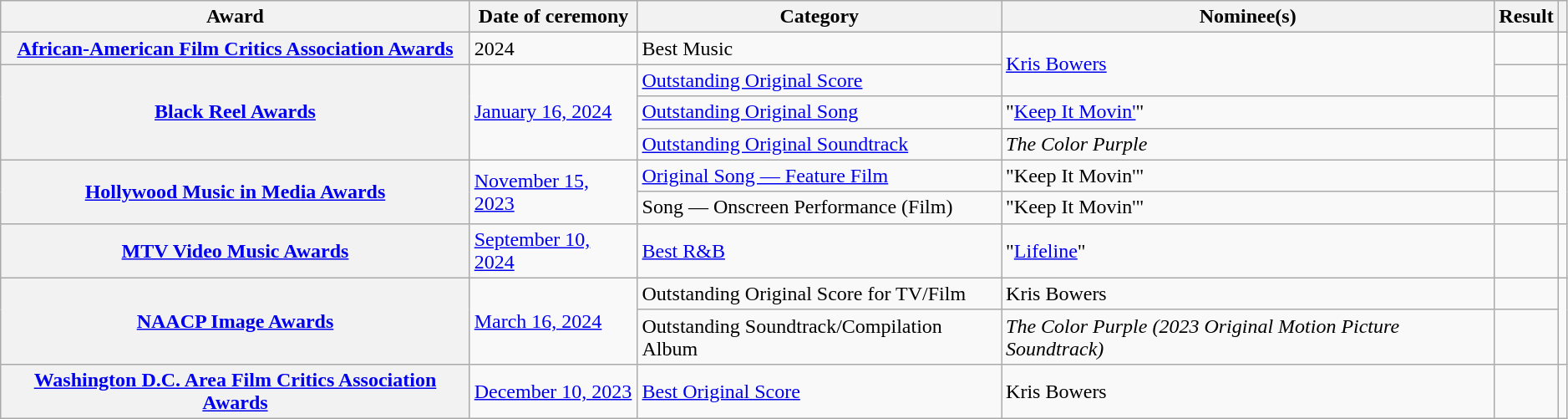<table class="wikitable sortable plainrowheaders" style="width: 99%">
<tr>
<th scope="col">Award</th>
<th scope="col">Date of ceremony</th>
<th scope="col">Category</th>
<th scope="col">Nominee(s)</th>
<th scope="col">Result</th>
<th scope="col" class="unsortable"></th>
</tr>
<tr>
<th scope="row"><a href='#'>African-American Film Critics Association Awards</a></th>
<td>2024</td>
<td>Best Music</td>
<td rowspan="2"><a href='#'>Kris Bowers</a></td>
<td></td>
<td align="center"></td>
</tr>
<tr>
<th rowspan="3" scope="row"><a href='#'>Black Reel Awards</a></th>
<td rowspan="3"><a href='#'>January 16, 2024</a></td>
<td><a href='#'>Outstanding Original Score</a></td>
<td></td>
<td rowspan="3" align="center"></td>
</tr>
<tr>
<td><a href='#'>Outstanding Original Song</a></td>
<td>"<a href='#'>Keep It Movin'</a>"</td>
<td></td>
</tr>
<tr>
<td><a href='#'>Outstanding Original Soundtrack</a></td>
<td><em>The Color Purple</em></td>
<td></td>
</tr>
<tr>
<th rowspan="2" scope="row"><a href='#'>Hollywood Music in Media Awards</a></th>
<td rowspan="2"><a href='#'>November 15, 2023</a></td>
<td><a href='#'>Original Song — Feature Film</a></td>
<td>"Keep It Movin'"</td>
<td></td>
<td rowspan="2" align="center"></td>
</tr>
<tr>
<td>Song — Onscreen Performance (Film)</td>
<td>"Keep It Movin'"</td>
<td></td>
</tr>
<tr>
<th scope="row"><a href='#'>MTV Video Music Awards</a></th>
<td><a href='#'>September 10, 2024</a></td>
<td><a href='#'>Best R&B</a></td>
<td>"<a href='#'>Lifeline</a>"</td>
<td></td>
<td align="center"></td>
</tr>
<tr>
<th rowspan="2" scope="row"><a href='#'>NAACP Image Awards</a></th>
<td rowspan="2"><a href='#'>March 16, 2024</a></td>
<td>Outstanding Original Score for TV/Film</td>
<td>Kris Bowers</td>
<td></td>
<td rowspan="2" align="center"></td>
</tr>
<tr>
<td>Outstanding Soundtrack/Compilation Album</td>
<td><em>The Color Purple (2023 Original Motion Picture Soundtrack)</em></td>
<td></td>
</tr>
<tr>
<th scope="row"><a href='#'>Washington D.C. Area Film Critics Association Awards</a></th>
<td><a href='#'>December 10, 2023</a></td>
<td><a href='#'>Best Original Score</a></td>
<td>Kris Bowers</td>
<td></td>
<td align="center"></td>
</tr>
</table>
